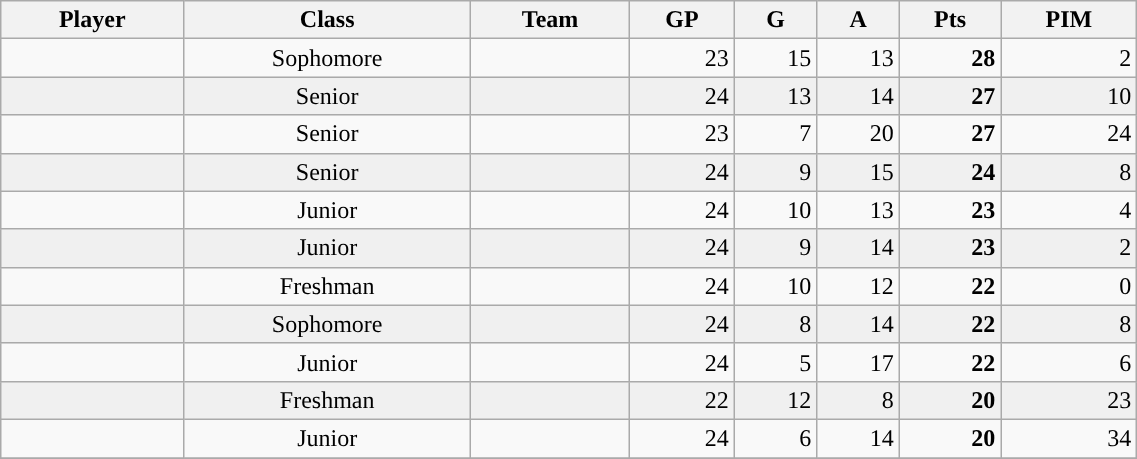<table class="wikitable sortable" style="text-align: center; "width=60%">
<tr>
<th>Player</th>
<th>Class</th>
<th>Team</th>
<th>GP</th>
<th>G</th>
<th>A</th>
<th>Pts</th>
<th>PIM</th>
</tr>
<tr>
<td style="text-align: left"></td>
<td>Sophomore</td>
<td><strong><a href='#'></a></strong></td>
<td style="text-align: right">23</td>
<td style="text-align: right">15</td>
<td style="text-align: right">13</td>
<td style="text-align: right"><strong>28</strong></td>
<td style="text-align: right">2</td>
</tr>
<tr bgcolor=f0f0f0>
<td style="text-align: left"></td>
<td>Senior</td>
<td><strong><a href='#'></a></strong></td>
<td style="text-align: right">24</td>
<td style="text-align: right">13</td>
<td style="text-align: right">14</td>
<td style="text-align: right"><strong>27</strong></td>
<td style="text-align: right">10</td>
</tr>
<tr>
<td style="text-align: left"></td>
<td>Senior</td>
<td><strong><a href='#'></a></strong></td>
<td style="text-align: right">23</td>
<td style="text-align: right">7</td>
<td style="text-align: right">20</td>
<td style="text-align: right"><strong>27</strong></td>
<td style="text-align: right">24</td>
</tr>
<tr bgcolor=f0f0f0>
<td style="text-align: left"></td>
<td>Senior</td>
<td><strong><a href='#'></a></strong></td>
<td style="text-align: right">24</td>
<td style="text-align: right">9</td>
<td style="text-align: right">15</td>
<td style="text-align: right"><strong>24</strong></td>
<td style="text-align: right">8</td>
</tr>
<tr>
<td style="text-align: left"></td>
<td>Junior</td>
<td><strong><a href='#'></a></strong></td>
<td style="text-align: right">24</td>
<td style="text-align: right">10</td>
<td style="text-align: right">13</td>
<td style="text-align: right"><strong>23</strong></td>
<td style="text-align: right">4</td>
</tr>
<tr bgcolor=f0f0f0>
<td style="text-align: left"></td>
<td>Junior</td>
<td><strong><a href='#'></a></strong></td>
<td style="text-align: right">24</td>
<td style="text-align: right">9</td>
<td style="text-align: right">14</td>
<td style="text-align: right"><strong>23</strong></td>
<td style="text-align: right">2</td>
</tr>
<tr>
<td style="text-align: left"></td>
<td>Freshman</td>
<td><strong><a href='#'></a></strong></td>
<td style="text-align: right">24</td>
<td style="text-align: right">10</td>
<td style="text-align: right">12</td>
<td style="text-align: right"><strong>22</strong></td>
<td style="text-align: right">0</td>
</tr>
<tr bgcolor=f0f0f0>
<td style="text-align: left"></td>
<td>Sophomore</td>
<td><strong><a href='#'></a></strong></td>
<td style="text-align: right">24</td>
<td style="text-align: right">8</td>
<td style="text-align: right">14</td>
<td style="text-align: right"><strong>22</strong></td>
<td style="text-align: right">8</td>
</tr>
<tr>
<td style="text-align: left"></td>
<td>Junior</td>
<td><strong><a href='#'></a></strong></td>
<td style="text-align: right">24</td>
<td style="text-align: right">5</td>
<td style="text-align: right">17</td>
<td style="text-align: right"><strong>22</strong></td>
<td style="text-align: right">6</td>
</tr>
<tr bgcolor=f0f0f0>
<td style="text-align: left"></td>
<td>Freshman</td>
<td><strong><a href='#'></a></strong></td>
<td style="text-align: right">22</td>
<td style="text-align: right">12</td>
<td style="text-align: right">8</td>
<td style="text-align: right"><strong>20</strong></td>
<td style="text-align: right">23</td>
</tr>
<tr>
<td style="text-align: left"></td>
<td>Junior</td>
<td><strong><a href='#'></a></strong></td>
<td style="text-align: right">24</td>
<td style="text-align: right">6</td>
<td style="text-align: right">14</td>
<td style="text-align: right"><strong>20</strong></td>
<td style="text-align: right">34</td>
</tr>
<tr>
</tr>
</table>
